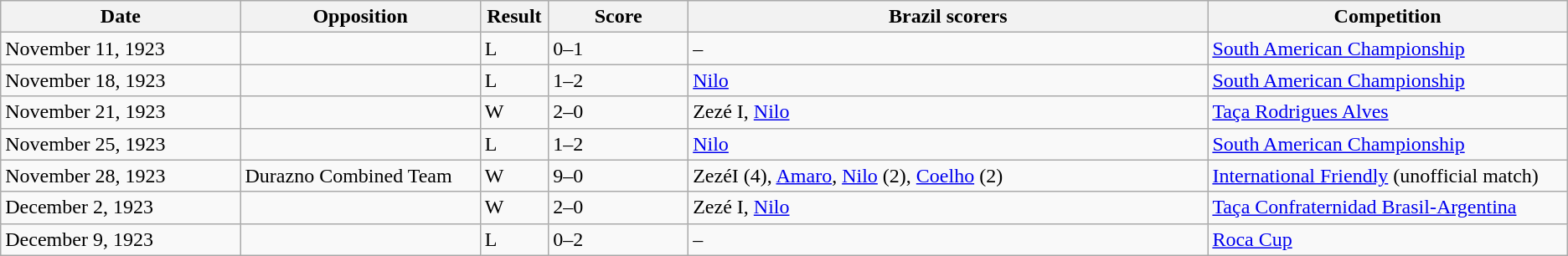<table class="wikitable" style="text-align: left;">
<tr>
<th width=12%>Date</th>
<th width=12%>Opposition</th>
<th width=1%>Result</th>
<th width=7%>Score</th>
<th width=26%>Brazil scorers</th>
<th width=18%>Competition</th>
</tr>
<tr>
<td>November 11, 1923</td>
<td></td>
<td>L</td>
<td>0–1</td>
<td>–</td>
<td><a href='#'>South American Championship</a></td>
</tr>
<tr>
<td>November 18, 1923</td>
<td></td>
<td>L</td>
<td>1–2</td>
<td><a href='#'>Nilo</a></td>
<td><a href='#'>South American Championship</a></td>
</tr>
<tr>
<td>November 21, 1923</td>
<td></td>
<td>W</td>
<td>2–0</td>
<td José Guimarães>Zezé I, <a href='#'>Nilo</a></td>
<td><a href='#'>Taça Rodrigues Alves</a></td>
</tr>
<tr>
<td>November 25, 1923</td>
<td></td>
<td>L</td>
<td>1–2</td>
<td><a href='#'>Nilo</a></td>
<td><a href='#'>South American Championship</a></td>
</tr>
<tr>
<td>November 28, 1923</td>
<td> Durazno Combined Team</td>
<td>W</td>
<td>9–0</td>
<td José Guimarães>ZezéI (4), <a href='#'>Amaro</a>, <a href='#'>Nilo</a> (2), <a href='#'>Coelho</a> (2)</td>
<td><a href='#'>International Friendly</a> (unofficial match)</td>
</tr>
<tr>
<td>December 2, 1923</td>
<td></td>
<td>W</td>
<td>2–0</td>
<td José Guimarães>Zezé I, <a href='#'>Nilo</a></td>
<td><a href='#'>Taça Confraternidad Brasil-Argentina</a></td>
</tr>
<tr>
<td>December 9, 1923</td>
<td></td>
<td>L</td>
<td>0–2</td>
<td>–</td>
<td><a href='#'>Roca Cup</a></td>
</tr>
</table>
